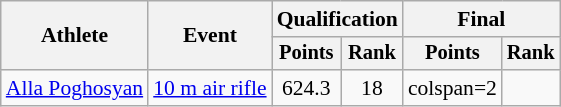<table class="wikitable" style="text-align:center; font-size:90%">
<tr>
<th rowspan=2>Athlete</th>
<th rowspan=2>Event</th>
<th colspan=2>Qualification</th>
<th colspan=2>Final</th>
</tr>
<tr style="font-size:95%">
<th>Points</th>
<th>Rank</th>
<th>Points</th>
<th>Rank</th>
</tr>
<tr>
<td align=left><a href='#'>Alla Poghosyan</a></td>
<td align=left><a href='#'>10 m air rifle</a></td>
<td>624.3</td>
<td>18</td>
<td>colspan=2 </td>
</tr>
</table>
